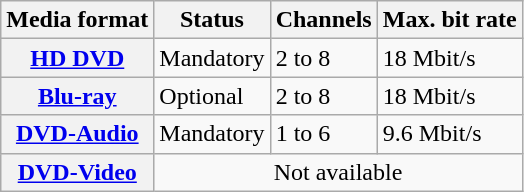<table class="wikitable">
<tr>
<th><strong>Media format</strong></th>
<th><strong>Status</strong></th>
<th><strong>Channels</strong></th>
<th><strong>Max. bit rate</strong></th>
</tr>
<tr>
<th><a href='#'>HD DVD</a></th>
<td>Mandatory</td>
<td>2 to 8</td>
<td>18 Mbit/s</td>
</tr>
<tr>
<th><a href='#'>Blu-ray</a></th>
<td>Optional</td>
<td>2 to 8</td>
<td>18 Mbit/s</td>
</tr>
<tr>
<th><a href='#'>DVD-Audio</a></th>
<td>Mandatory</td>
<td>1 to 6</td>
<td>9.6 Mbit/s</td>
</tr>
<tr>
<th><a href='#'>DVD-Video</a></th>
<td colspan="3" align="center">Not available</td>
</tr>
</table>
